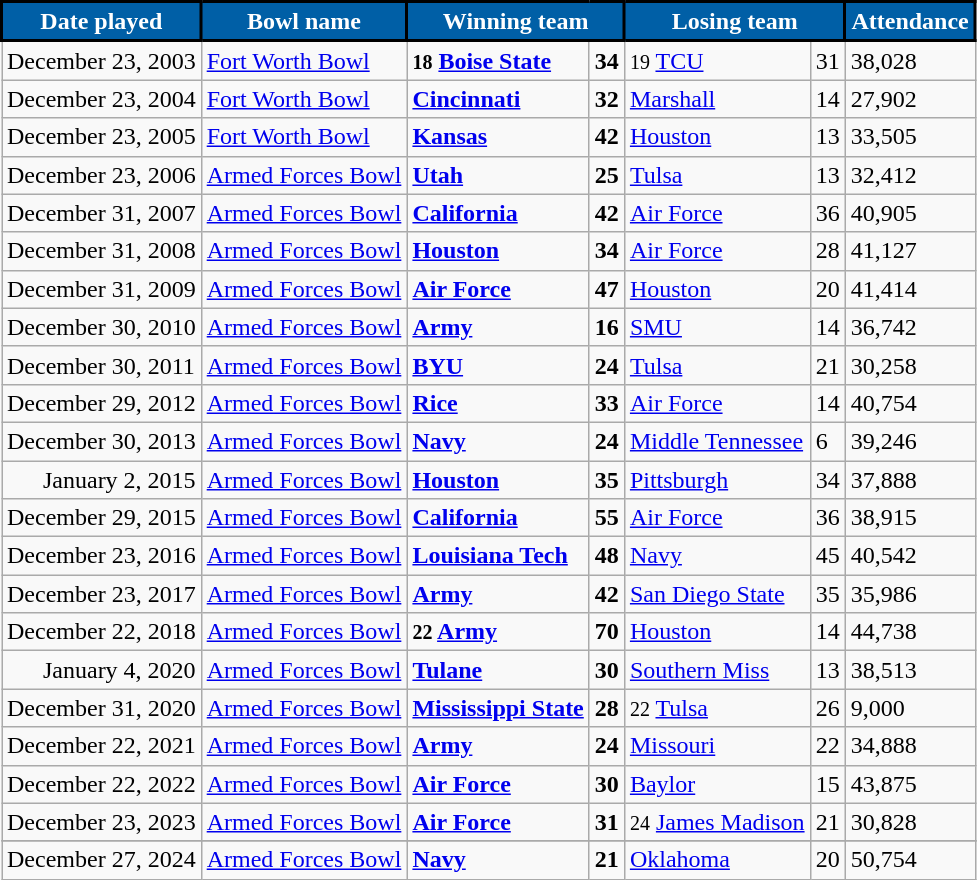<table class="wikitable">
<tr>
<th style="background:#005FA6; color:#FFFFFF; border: 2px solid #000000;">Date played</th>
<th style="background:#005FA6; color:#FFFFFF; border: 2px solid #000000;">Bowl name</th>
<th style="background:#005FA6; color:#FFFFFF; border: 2px solid #000000;" colspan="2">Winning team</th>
<th style="background:#005FA6; color:#FFFFFF; border: 2px solid #000000;" colspan="2">Losing team</th>
<th style="background:#005FA6; color:#FFFFFF; border: 2px solid #000000;">Attendance</th>
</tr>
<tr>
<td>December 23, 2003</td>
<td><a href='#'>Fort Worth Bowl</a></td>
<td><strong><small>18</small> <a href='#'>Boise State</a></strong></td>
<td><strong>34</strong></td>
<td><small>19</small> <a href='#'>TCU</a></td>
<td>31</td>
<td>38,028</td>
</tr>
<tr>
<td>December 23, 2004</td>
<td><a href='#'>Fort Worth Bowl</a></td>
<td><strong><a href='#'>Cincinnati</a></strong></td>
<td><strong>32</strong></td>
<td><a href='#'>Marshall</a></td>
<td>14</td>
<td>27,902</td>
</tr>
<tr>
<td>December 23, 2005</td>
<td><a href='#'>Fort Worth Bowl</a></td>
<td><strong><a href='#'>Kansas</a></strong></td>
<td><strong>42</strong></td>
<td><a href='#'>Houston</a></td>
<td>13</td>
<td>33,505</td>
</tr>
<tr>
<td>December 23, 2006</td>
<td><a href='#'>Armed Forces Bowl</a></td>
<td><strong><a href='#'>Utah</a></strong></td>
<td><strong>25</strong></td>
<td><a href='#'>Tulsa</a></td>
<td>13</td>
<td>32,412</td>
</tr>
<tr>
<td>December 31, 2007</td>
<td><a href='#'>Armed Forces Bowl</a></td>
<td><strong><a href='#'>California</a></strong></td>
<td><strong>42</strong></td>
<td><a href='#'>Air Force</a></td>
<td>36</td>
<td>40,905</td>
</tr>
<tr>
<td>December 31, 2008</td>
<td><a href='#'>Armed Forces Bowl</a></td>
<td><strong><a href='#'>Houston</a></strong></td>
<td><strong>34</strong></td>
<td><a href='#'>Air Force</a></td>
<td>28</td>
<td>41,127</td>
</tr>
<tr>
<td>December 31, 2009</td>
<td><a href='#'>Armed Forces Bowl</a></td>
<td><strong><a href='#'>Air Force</a></strong></td>
<td><strong>47</strong></td>
<td><a href='#'>Houston</a></td>
<td>20</td>
<td>41,414</td>
</tr>
<tr>
<td>December 30, 2010</td>
<td><a href='#'>Armed Forces Bowl</a></td>
<td><strong><a href='#'>Army</a></strong></td>
<td><strong>16</strong></td>
<td><a href='#'>SMU</a></td>
<td>14</td>
<td>36,742</td>
</tr>
<tr>
<td>December 30, 2011</td>
<td><a href='#'>Armed Forces Bowl</a></td>
<td><strong><a href='#'>BYU</a></strong></td>
<td><strong>24</strong></td>
<td><a href='#'>Tulsa</a></td>
<td>21</td>
<td>30,258</td>
</tr>
<tr>
<td>December 29, 2012</td>
<td><a href='#'>Armed Forces Bowl</a></td>
<td><strong><a href='#'>Rice</a></strong></td>
<td><strong>33</strong></td>
<td><a href='#'>Air Force</a></td>
<td>14</td>
<td>40,754</td>
</tr>
<tr>
<td>December 30, 2013</td>
<td><a href='#'>Armed Forces Bowl</a></td>
<td><strong><a href='#'>Navy</a></strong></td>
<td><strong>24</strong></td>
<td><a href='#'>Middle Tennessee</a></td>
<td>6</td>
<td>39,246</td>
</tr>
<tr>
<td align=right>January 2, 2015</td>
<td><a href='#'>Armed Forces Bowl</a></td>
<td><strong><a href='#'>Houston</a></strong></td>
<td><strong>35</strong></td>
<td><a href='#'>Pittsburgh</a></td>
<td>34</td>
<td>37,888</td>
</tr>
<tr>
<td>December 29, 2015</td>
<td><a href='#'>Armed Forces Bowl</a></td>
<td><strong><a href='#'>California</a></strong></td>
<td><strong>55</strong></td>
<td><a href='#'>Air Force</a></td>
<td>36</td>
<td>38,915</td>
</tr>
<tr>
<td>December 23, 2016</td>
<td><a href='#'>Armed Forces Bowl</a></td>
<td><strong><a href='#'>Louisiana Tech</a></strong></td>
<td><strong>48</strong></td>
<td><a href='#'>Navy</a></td>
<td>45</td>
<td>40,542</td>
</tr>
<tr>
<td>December 23, 2017</td>
<td><a href='#'>Armed Forces Bowl</a></td>
<td><strong><a href='#'>Army</a></strong></td>
<td><strong>42</strong></td>
<td><a href='#'>San Diego State</a></td>
<td>35</td>
<td>35,986</td>
</tr>
<tr>
<td>December 22, 2018</td>
<td><a href='#'>Armed Forces Bowl</a></td>
<td><strong><small>22</small> <a href='#'>Army</a></strong></td>
<td><strong>70</strong></td>
<td><a href='#'>Houston</a></td>
<td>14</td>
<td>44,738</td>
</tr>
<tr>
<td align=right>January 4, 2020</td>
<td><a href='#'>Armed Forces Bowl</a></td>
<td><strong><a href='#'>Tulane</a></strong></td>
<td><strong>30</strong></td>
<td><a href='#'>Southern Miss</a></td>
<td>13</td>
<td>38,513</td>
</tr>
<tr>
<td>December 31, 2020</td>
<td><a href='#'>Armed Forces Bowl</a></td>
<td><strong><a href='#'>Mississippi State</a></strong></td>
<td><strong>28</strong></td>
<td><small>22</small> <a href='#'>Tulsa</a></td>
<td>26</td>
<td>9,000</td>
</tr>
<tr>
<td>December 22, 2021</td>
<td><a href='#'>Armed Forces Bowl</a></td>
<td><strong><a href='#'>Army</a></strong></td>
<td><strong>24</strong></td>
<td><a href='#'>Missouri</a></td>
<td>22</td>
<td>34,888</td>
</tr>
<tr>
<td>December 22, 2022</td>
<td><a href='#'>Armed Forces Bowl</a></td>
<td><strong><a href='#'>Air Force</a></strong></td>
<td><strong>30</strong></td>
<td><a href='#'>Baylor</a></td>
<td>15</td>
<td>43,875</td>
</tr>
<tr>
<td>December 23, 2023</td>
<td><a href='#'>Armed Forces Bowl</a></td>
<td><strong><a href='#'>Air Force</a></strong></td>
<td><strong>31</strong></td>
<td><small>24</small> <a href='#'>James Madison</a></td>
<td>21</td>
<td>30,828</td>
</tr>
<tr>
</tr>
<tr>
<td>December 27, 2024</td>
<td><a href='#'>Armed Forces Bowl</a></td>
<td><strong><a href='#'>Navy</a></strong></td>
<td><strong>21</strong></td>
<td><a href='#'>Oklahoma</a></td>
<td>20</td>
<td>50,754</td>
</tr>
</table>
